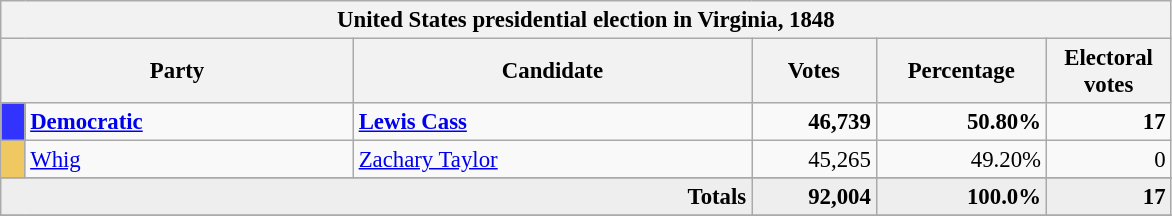<table class="wikitable" style="font-size: 95%;">
<tr>
<th colspan="6">United States presidential election in Virginia, 1848</th>
</tr>
<tr>
<th colspan="2" style="width: 15em">Party</th>
<th style="width: 17em">Candidate</th>
<th style="width: 5em">Votes</th>
<th style="width: 7em">Percentage</th>
<th style="width: 5em">Electoral votes</th>
</tr>
<tr>
<th style="background-color:#3333FF; width: 3px"></th>
<td style="width: 130px"><strong><a href='#'>Democratic</a></strong></td>
<td><strong><a href='#'>Lewis Cass</a></strong></td>
<td align="right"><strong>46,739</strong></td>
<td align="right"><strong>50.80%</strong></td>
<td align="right"><strong>17</strong></td>
</tr>
<tr>
<th style="background-color:#F0C862; width: 3px"></th>
<td style="width: 130px"><a href='#'>Whig</a></td>
<td><a href='#'>Zachary Taylor</a></td>
<td align="right">45,265</td>
<td align="right">49.20%</td>
<td align="right">0</td>
</tr>
<tr>
</tr>
<tr bgcolor="#EEEEEE">
<td colspan="3" align="right"><strong>Totals</strong></td>
<td align="right"><strong>92,004</strong></td>
<td align="right"><strong>100.0%</strong></td>
<td align="right"><strong>17</strong></td>
</tr>
<tr>
</tr>
</table>
